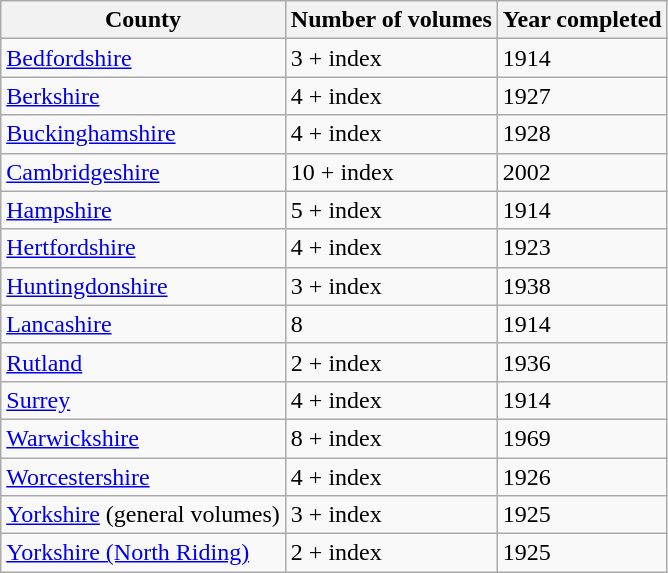<table class="wikitable">
<tr>
<th>County</th>
<th>Number of volumes</th>
<th>Year completed</th>
</tr>
<tr>
<td><a href='#'>Bedfordshire</a></td>
<td>3 + index</td>
<td>1914</td>
</tr>
<tr>
<td><a href='#'>Berkshire</a></td>
<td>4 + index</td>
<td>1927</td>
</tr>
<tr>
<td><a href='#'>Buckinghamshire</a></td>
<td>4 + index</td>
<td>1928</td>
</tr>
<tr>
<td><a href='#'>Cambridgeshire</a></td>
<td>10 + index</td>
<td>2002</td>
</tr>
<tr>
<td><a href='#'>Hampshire</a></td>
<td>5 + index</td>
<td>1914</td>
</tr>
<tr>
<td><a href='#'>Hertfordshire</a></td>
<td>4 + index</td>
<td>1923</td>
</tr>
<tr>
<td><a href='#'>Huntingdonshire</a></td>
<td>3 + index</td>
<td>1938</td>
</tr>
<tr>
<td><a href='#'>Lancashire</a></td>
<td>8</td>
<td>1914</td>
</tr>
<tr>
<td><a href='#'>Rutland</a></td>
<td>2 + index</td>
<td>1936</td>
</tr>
<tr>
<td><a href='#'>Surrey</a></td>
<td>4 + index</td>
<td>1914</td>
</tr>
<tr>
<td><a href='#'>Warwickshire</a></td>
<td>8 + index</td>
<td>1969</td>
</tr>
<tr>
<td><a href='#'>Worcestershire</a></td>
<td>4 + index</td>
<td>1926</td>
</tr>
<tr>
<td><a href='#'>Yorkshire</a> (general volumes)</td>
<td>3 + index</td>
<td>1925</td>
</tr>
<tr>
<td><a href='#'>Yorkshire (North Riding)</a></td>
<td>2 + index</td>
<td>1925</td>
</tr>
</table>
